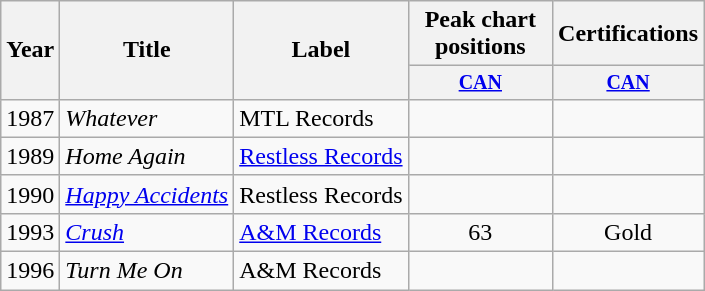<table class="wikitable">
<tr>
<th rowspan="2">Year</th>
<th rowspan="2">Title</th>
<th rowspan="2">Label</th>
<th colspan="1">Peak chart positions</th>
<th colspan="1">Certifications</th>
</tr>
<tr style="font-size: smaller;">
<th width="90"><a href='#'>CAN</a><br></th>
<th width="90"><a href='#'>CAN</a><br></th>
</tr>
<tr>
<td>1987</td>
<td><em>Whatever</em></td>
<td>MTL Records</td>
<td align="center"></td>
<td align="center"></td>
</tr>
<tr>
<td>1989</td>
<td><em>Home Again</em></td>
<td><a href='#'>Restless Records</a></td>
<td align="center"></td>
<td align="center"></td>
</tr>
<tr>
<td>1990</td>
<td><em><a href='#'>Happy Accidents</a></em></td>
<td>Restless Records</td>
<td align="center"></td>
<td align="center"></td>
</tr>
<tr>
<td>1993</td>
<td><em><a href='#'>Crush</a></em></td>
<td><a href='#'>A&M Records</a></td>
<td align="center">63</td>
<td align="center">Gold</td>
</tr>
<tr>
<td>1996</td>
<td><em>Turn Me On</em></td>
<td>A&M Records</td>
<td align="center"></td>
<td align="center"></td>
</tr>
</table>
